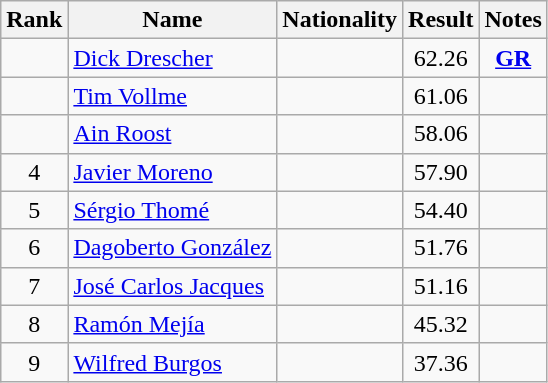<table class="wikitable sortable" style="text-align:center">
<tr>
<th>Rank</th>
<th>Name</th>
<th>Nationality</th>
<th>Result</th>
<th>Notes</th>
</tr>
<tr>
<td></td>
<td align=left><a href='#'>Dick Drescher</a></td>
<td align=left></td>
<td>62.26</td>
<td><strong><a href='#'>GR</a></strong></td>
</tr>
<tr>
<td></td>
<td align=left><a href='#'>Tim Vollme</a></td>
<td align=left></td>
<td>61.06</td>
<td></td>
</tr>
<tr>
<td></td>
<td align=left><a href='#'>Ain Roost</a></td>
<td align=left></td>
<td>58.06</td>
<td></td>
</tr>
<tr>
<td>4</td>
<td align=left><a href='#'>Javier Moreno</a></td>
<td align=left></td>
<td>57.90</td>
<td></td>
</tr>
<tr>
<td>5</td>
<td align=left><a href='#'>Sérgio Thomé</a></td>
<td align=left></td>
<td>54.40</td>
<td></td>
</tr>
<tr>
<td>6</td>
<td align=left><a href='#'>Dagoberto González</a></td>
<td align=left></td>
<td>51.76</td>
<td></td>
</tr>
<tr>
<td>7</td>
<td align=left><a href='#'>José Carlos Jacques</a></td>
<td align=left></td>
<td>51.16</td>
<td></td>
</tr>
<tr>
<td>8</td>
<td align=left><a href='#'>Ramón Mejía</a></td>
<td align=left></td>
<td>45.32</td>
<td></td>
</tr>
<tr>
<td>9</td>
<td align=left><a href='#'>Wilfred Burgos</a></td>
<td align=left></td>
<td>37.36</td>
<td></td>
</tr>
</table>
